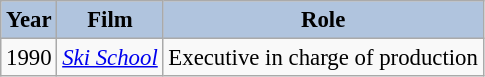<table class="wikitable" style="font-size:95%;">
<tr>
<th style="background:#B0C4DE;">Year</th>
<th style="background:#B0C4DE;">Film</th>
<th style="background:#B0C4DE;">Role</th>
</tr>
<tr>
<td>1990</td>
<td><em><a href='#'>Ski School</a></em></td>
<td>Executive in charge of production</td>
</tr>
</table>
